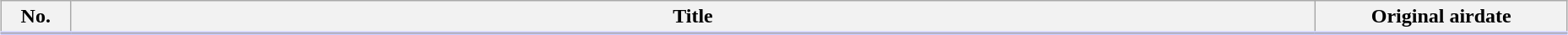<table class="wikitable" style="width:98%; margin:auto; background:#FFF;">
<tr style="border-bottom: 3px solid #CCF;">
<th style="width:3em;">No.</th>
<th>Title</th>
<th style="width:12em;">Original airdate</th>
</tr>
<tr>
</tr>
</table>
